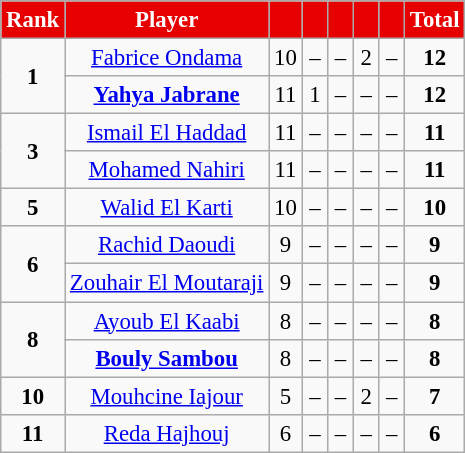<table class="wikitable sortable" border="0" style="text-align:center;font-size:95%">
<tr>
<th scope="col" style="color:#FFFFFF; background:#E60000;">Rank</th>
<th scope="col" style="color:#FFFFFF; background:#E60000;">Player</th>
<th scope="col" style="color:#FFFFFF; background:#E60000;" width="10"><a href='#'></a></th>
<th scope="col" style="color:#FFFFFF; background:#E60000;" width="10"><a href='#'></a></th>
<th scope="col" style="color:#FFFFFF; background:#E60000;" width="10"><a href='#'></a></th>
<th scope="col" style="color:#FFFFFF; background:#E60000;" width="10"><s><a href='#'></a></s> <a href='#'></a></th>
<th scope="col" style="color:#FFFFFF; background:#E60000;" width="10"><a href='#'></a></th>
<th scope="col" style="color:#FFFFFF; background:#E60000;">Total</th>
</tr>
<tr>
<td rowspan="2"><strong>1</strong></td>
<td> <a href='#'>Fabrice Ondama</a></td>
<td>10</td>
<td>–</td>
<td>–</td>
<td>2</td>
<td>–</td>
<td><strong>12</strong></td>
</tr>
<tr>
<td> <strong><a href='#'>Yahya Jabrane</a></strong></td>
<td>11</td>
<td>1</td>
<td>–</td>
<td>–</td>
<td>–</td>
<td><strong>12</strong></td>
</tr>
<tr>
<td rowspan="2"><strong>3</strong></td>
<td> <a href='#'>Ismail El Haddad</a></td>
<td>11</td>
<td>–</td>
<td>–</td>
<td>–</td>
<td>–</td>
<td><strong>11</strong></td>
</tr>
<tr>
<td> <a href='#'>Mohamed Nahiri</a></td>
<td>11</td>
<td>–</td>
<td>–</td>
<td>–</td>
<td>–</td>
<td><strong>11</strong></td>
</tr>
<tr>
<td><strong>5</strong></td>
<td> <a href='#'>Walid El Karti</a></td>
<td>10</td>
<td>–</td>
<td>–</td>
<td>–</td>
<td>–</td>
<td><strong>10</strong></td>
</tr>
<tr>
<td rowspan="2"><strong>6</strong></td>
<td> <a href='#'>Rachid Daoudi</a></td>
<td>9</td>
<td>–</td>
<td>–</td>
<td>–</td>
<td>–</td>
<td><strong>9</strong></td>
</tr>
<tr>
<td> <a href='#'>Zouhair El Moutaraji</a></td>
<td>9</td>
<td>–</td>
<td>–</td>
<td>–</td>
<td>–</td>
<td><strong>9</strong></td>
</tr>
<tr>
<td rowspan="2"><strong>8</strong></td>
<td> <a href='#'>Ayoub El Kaabi</a></td>
<td>8</td>
<td>–</td>
<td>–</td>
<td>–</td>
<td>–</td>
<td><strong>8</strong></td>
</tr>
<tr>
<td> <strong><a href='#'>Bouly Sambou</a></strong></td>
<td>8</td>
<td>–</td>
<td>–</td>
<td>–</td>
<td>–</td>
<td><strong>8</strong></td>
</tr>
<tr>
<td><strong>10</strong></td>
<td> <a href='#'>Mouhcine Iajour</a></td>
<td>5</td>
<td>–</td>
<td>–</td>
<td>2</td>
<td>–</td>
<td><strong>7</strong></td>
</tr>
<tr>
<td><strong>11</strong></td>
<td> <a href='#'>Reda Hajhouj</a></td>
<td>6</td>
<td>–</td>
<td>–</td>
<td>–</td>
<td>–</td>
<td><strong>6</strong></td>
</tr>
</table>
